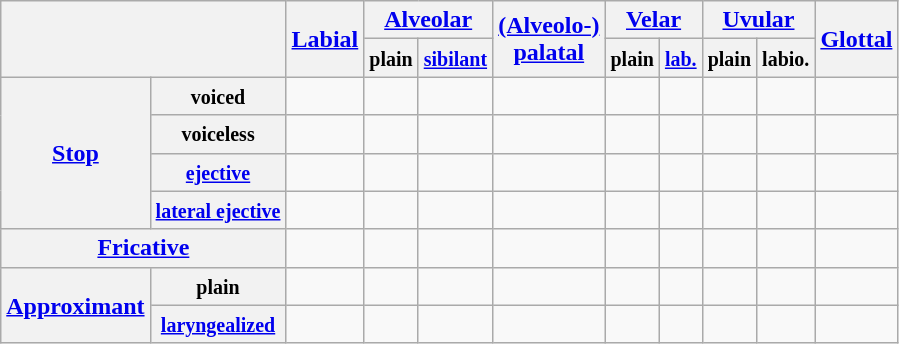<table class="wikitable" style=text-align:center>
<tr>
<th colspan=2 rowspan=2></th>
<th rowspan=2><a href='#'>Labial</a></th>
<th colspan=2><a href='#'>Alveolar</a></th>
<th rowspan=2><a href='#'>(Alveolo-)<br>palatal</a></th>
<th colspan=2><a href='#'>Velar</a></th>
<th colspan=2><a href='#'>Uvular</a></th>
<th rowspan=2><a href='#'>Glottal</a></th>
</tr>
<tr>
<th><small>plain</small></th>
<th><small><a href='#'>sibilant</a></small></th>
<th><small>plain</small></th>
<th><small><a href='#'>lab.</a></small></th>
<th><small>plain</small></th>
<th><small>labio.</small></th>
</tr>
<tr>
<th rowspan="4"><a href='#'>Stop</a></th>
<th><small>voiced</small></th>
<td></td>
<td></td>
<td></td>
<td></td>
<td></td>
<td></td>
<td></td>
<td></td>
<td></td>
</tr>
<tr>
<th><small>voiceless</small></th>
<td></td>
<td></td>
<td></td>
<td></td>
<td></td>
<td></td>
<td></td>
<td></td>
<td></td>
</tr>
<tr>
<th><small><a href='#'>ejective</a></small></th>
<td></td>
<td></td>
<td></td>
<td></td>
<td></td>
<td></td>
<td></td>
<td></td>
<td></td>
</tr>
<tr>
<th><small><a href='#'>lateral ejective</a></small></th>
<td></td>
<td></td>
<td></td>
<td></td>
<td></td>
<td></td>
<td></td>
<td></td>
<td></td>
</tr>
<tr>
<th colspan=2><a href='#'>Fricative</a></th>
<td></td>
<td></td>
<td></td>
<td></td>
<td></td>
<td></td>
<td></td>
<td></td>
<td></td>
</tr>
<tr>
<th rowspan=2><a href='#'>Approximant</a></th>
<th><small>plain</small></th>
<td></td>
<td></td>
<td></td>
<td></td>
<td></td>
<td></td>
<td></td>
<td></td>
<td></td>
</tr>
<tr>
<th><small><a href='#'>laryngealized</a></small></th>
<td></td>
<td></td>
<td></td>
<td></td>
<td></td>
<td></td>
<td></td>
<td></td>
<td></td>
</tr>
</table>
